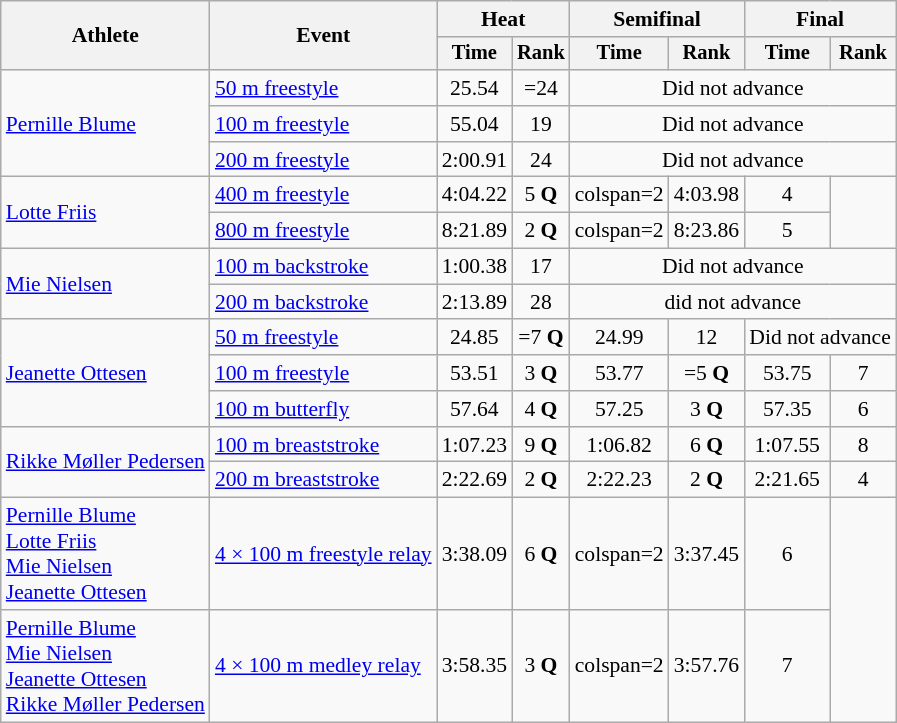<table class=wikitable style="font-size:90%">
<tr>
<th rowspan="2">Athlete</th>
<th rowspan="2">Event</th>
<th colspan="2">Heat</th>
<th colspan="2">Semifinal</th>
<th colspan="2">Final</th>
</tr>
<tr style="font-size:95%">
<th>Time</th>
<th>Rank</th>
<th>Time</th>
<th>Rank</th>
<th>Time</th>
<th>Rank</th>
</tr>
<tr align=center>
<td align=left rowspan=3><a href='#'>Pernille Blume</a></td>
<td align=left><a href='#'>50 m freestyle</a></td>
<td>25.54</td>
<td>=24</td>
<td colspan=4>Did not advance</td>
</tr>
<tr align=center>
<td align=left><a href='#'>100 m freestyle</a></td>
<td>55.04</td>
<td>19</td>
<td colspan=4>Did not advance</td>
</tr>
<tr align=center>
<td align=left><a href='#'>200 m freestyle</a></td>
<td>2:00.91</td>
<td>24</td>
<td colspan=4>Did not advance</td>
</tr>
<tr align=center>
<td align=left rowspan=2><a href='#'>Lotte Friis</a></td>
<td align=left><a href='#'>400 m freestyle</a></td>
<td>4:04.22</td>
<td>5 <strong>Q</strong></td>
<td>colspan=2 </td>
<td>4:03.98</td>
<td>4</td>
</tr>
<tr align=center>
<td align=left><a href='#'>800 m freestyle</a></td>
<td>8:21.89</td>
<td>2 <strong>Q</strong></td>
<td>colspan=2 </td>
<td>8:23.86</td>
<td>5</td>
</tr>
<tr align=center>
<td align=left rowspan=2><a href='#'>Mie Nielsen</a></td>
<td align=left><a href='#'>100 m backstroke</a></td>
<td>1:00.38</td>
<td>17</td>
<td colspan=4>Did not advance</td>
</tr>
<tr align=center>
<td align=left><a href='#'>200 m backstroke</a></td>
<td>2:13.89</td>
<td>28</td>
<td colspan=4>did not advance</td>
</tr>
<tr align=center>
<td align=left rowspan=3><a href='#'>Jeanette Ottesen</a></td>
<td align=left><a href='#'>50 m freestyle</a></td>
<td>24.85</td>
<td>=7 <strong>Q</strong></td>
<td>24.99</td>
<td>12</td>
<td colspan=2>Did not advance</td>
</tr>
<tr align=center>
<td align=left><a href='#'>100 m freestyle</a></td>
<td>53.51</td>
<td>3 <strong>Q</strong></td>
<td>53.77</td>
<td>=5 <strong>Q</strong></td>
<td>53.75</td>
<td>7</td>
</tr>
<tr align=center>
<td align=left><a href='#'>100 m butterfly</a></td>
<td>57.64</td>
<td>4 <strong>Q</strong></td>
<td>57.25</td>
<td>3 <strong>Q</strong></td>
<td>57.35</td>
<td>6</td>
</tr>
<tr align=center>
<td align=left rowspan=2><a href='#'>Rikke Møller Pedersen</a></td>
<td align=left><a href='#'>100 m breaststroke</a></td>
<td>1:07.23</td>
<td>9 <strong>Q</strong></td>
<td>1:06.82</td>
<td>6 <strong>Q</strong></td>
<td>1:07.55</td>
<td>8</td>
</tr>
<tr align=center>
<td align=left><a href='#'>200 m breaststroke</a></td>
<td>2:22.69</td>
<td>2 <strong>Q</strong></td>
<td>2:22.23</td>
<td>2 <strong>Q</strong></td>
<td>2:21.65</td>
<td>4</td>
</tr>
<tr align=center>
<td align=left><a href='#'>Pernille Blume</a><br><a href='#'>Lotte Friis</a><br><a href='#'>Mie Nielsen</a><br><a href='#'>Jeanette Ottesen</a></td>
<td align=left><a href='#'>4 × 100 m freestyle relay</a></td>
<td>3:38.09</td>
<td>6 <strong>Q</strong></td>
<td>colspan=2 </td>
<td>3:37.45</td>
<td>6</td>
</tr>
<tr align=center>
<td align=left><a href='#'>Pernille Blume</a><br><a href='#'>Mie Nielsen</a><br><a href='#'>Jeanette Ottesen</a><br><a href='#'>Rikke Møller Pedersen</a></td>
<td align=left><a href='#'>4 × 100 m medley relay</a></td>
<td>3:58.35</td>
<td>3 <strong>Q</strong></td>
<td>colspan=2 </td>
<td>3:57.76</td>
<td>7</td>
</tr>
</table>
